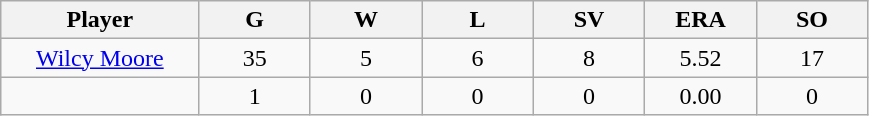<table class="wikitable sortable">
<tr>
<th bgcolor="#DDDDFF" width="16%">Player</th>
<th bgcolor="#DDDDFF" width="9%">G</th>
<th bgcolor="#DDDDFF" width="9%">W</th>
<th bgcolor="#DDDDFF" width="9%">L</th>
<th bgcolor="#DDDDFF" width="9%">SV</th>
<th bgcolor="#DDDDFF" width="9%">ERA</th>
<th bgcolor="#DDDDFF" width="9%">SO</th>
</tr>
<tr align="center">
<td><a href='#'>Wilcy Moore</a></td>
<td>35</td>
<td>5</td>
<td>6</td>
<td>8</td>
<td>5.52</td>
<td>17</td>
</tr>
<tr align=center>
<td></td>
<td>1</td>
<td>0</td>
<td>0</td>
<td>0</td>
<td>0.00</td>
<td>0</td>
</tr>
</table>
